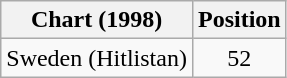<table class="wikitable">
<tr>
<th>Chart (1998)</th>
<th>Position</th>
</tr>
<tr>
<td>Sweden (Hitlistan)</td>
<td align="center">52</td>
</tr>
</table>
